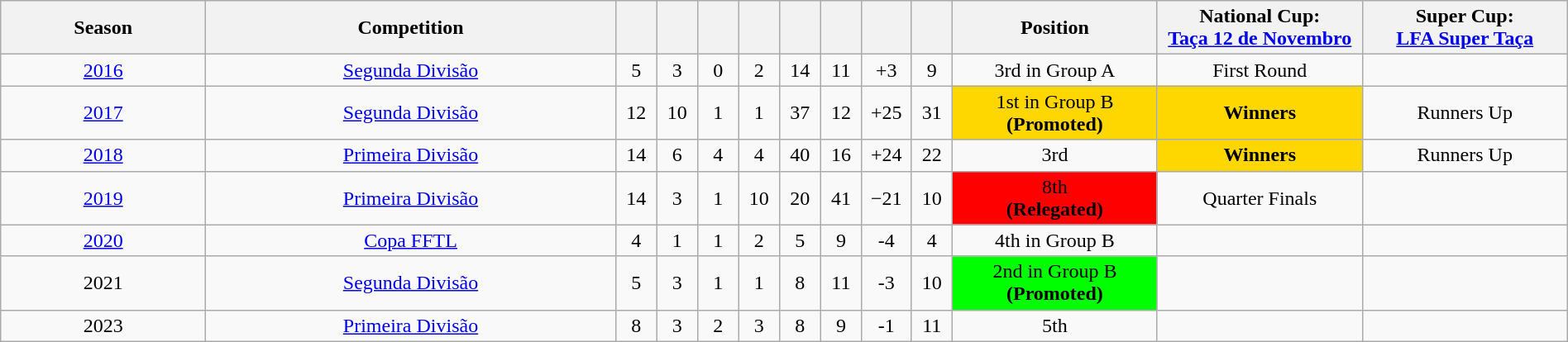<table class="wikitable" style="text-align:center; font-size:100%;width:100%; text-align:center">
<tr>
<th width="10%">Season</th>
<th width="20%">Competition</th>
<th width="2%"></th>
<th width="2%"></th>
<th width="2%"></th>
<th width="2%"></th>
<th width="2%"></th>
<th width="2%"></th>
<th width="2%"></th>
<th width="2%"></th>
<th width="10%">Position</th>
<th width="10%">National Cup:<br><a href='#'>Taça 12 de Novembro</a></th>
<th width="10%">Super Cup:<br><a href='#'>LFA Super Taça</a></th>
</tr>
<tr>
<td><a href='#'>2016</a></td>
<td><a href='#'>Segunda Divisão</a></td>
<td>5</td>
<td>3</td>
<td>0</td>
<td>2</td>
<td>14</td>
<td>11</td>
<td>+3</td>
<td>9</td>
<td>3rd in Group A</td>
<td>First Round</td>
<td></td>
</tr>
<tr>
<td><a href='#'>2017</a></td>
<td><a href='#'>Segunda Divisão</a></td>
<td>12</td>
<td>10</td>
<td>1</td>
<td>1</td>
<td>37</td>
<td>12</td>
<td>+25</td>
<td>31</td>
<td bgcolor="Gold">1st in Group B <strong>(Promoted)</strong></td>
<td bgcolor="Gold"><strong>Winners</strong></td>
<td>Runners Up</td>
</tr>
<tr>
<td><a href='#'>2018</a></td>
<td><a href='#'>Primeira Divisão</a></td>
<td>14</td>
<td>6</td>
<td>4</td>
<td>4</td>
<td>40</td>
<td>16</td>
<td>+24</td>
<td>22</td>
<td>3rd</td>
<td bgcolor="Gold"><strong>Winners</strong></td>
<td>Runners Up</td>
</tr>
<tr>
<td><a href='#'>2019</a></td>
<td><a href='#'>Primeira Divisão</a></td>
<td>14</td>
<td>3</td>
<td>1</td>
<td>10</td>
<td>20</td>
<td>41</td>
<td>−21</td>
<td>10</td>
<td bgcolor="Red">8th<br><strong>(Relegated)</strong></td>
<td>Quarter Finals</td>
<td></td>
</tr>
<tr>
<td><a href='#'>2020</a></td>
<td><a href='#'>Copa FFTL</a></td>
<td>4</td>
<td>1</td>
<td>1</td>
<td>2</td>
<td>5</td>
<td>9</td>
<td>-4</td>
<td>4</td>
<td>4th in Group B</td>
<td></td>
<td></td>
</tr>
<tr>
<td>2021</td>
<td><a href='#'>Segunda Divisão</a></td>
<td>5</td>
<td>3</td>
<td>1</td>
<td>1</td>
<td>8</td>
<td>11</td>
<td>-3</td>
<td>10</td>
<td bgcolor="Lime">2nd in Group B <strong>(Promoted)</strong></td>
<td></td>
<td></td>
</tr>
<tr>
<td>2023</td>
<td><a href='#'>Primeira Divisão</a></td>
<td>8</td>
<td>3</td>
<td>2</td>
<td>3</td>
<td>8</td>
<td>9</td>
<td>-1</td>
<td>11</td>
<td>5th</td>
<td></td>
<td></td>
</tr>
</table>
